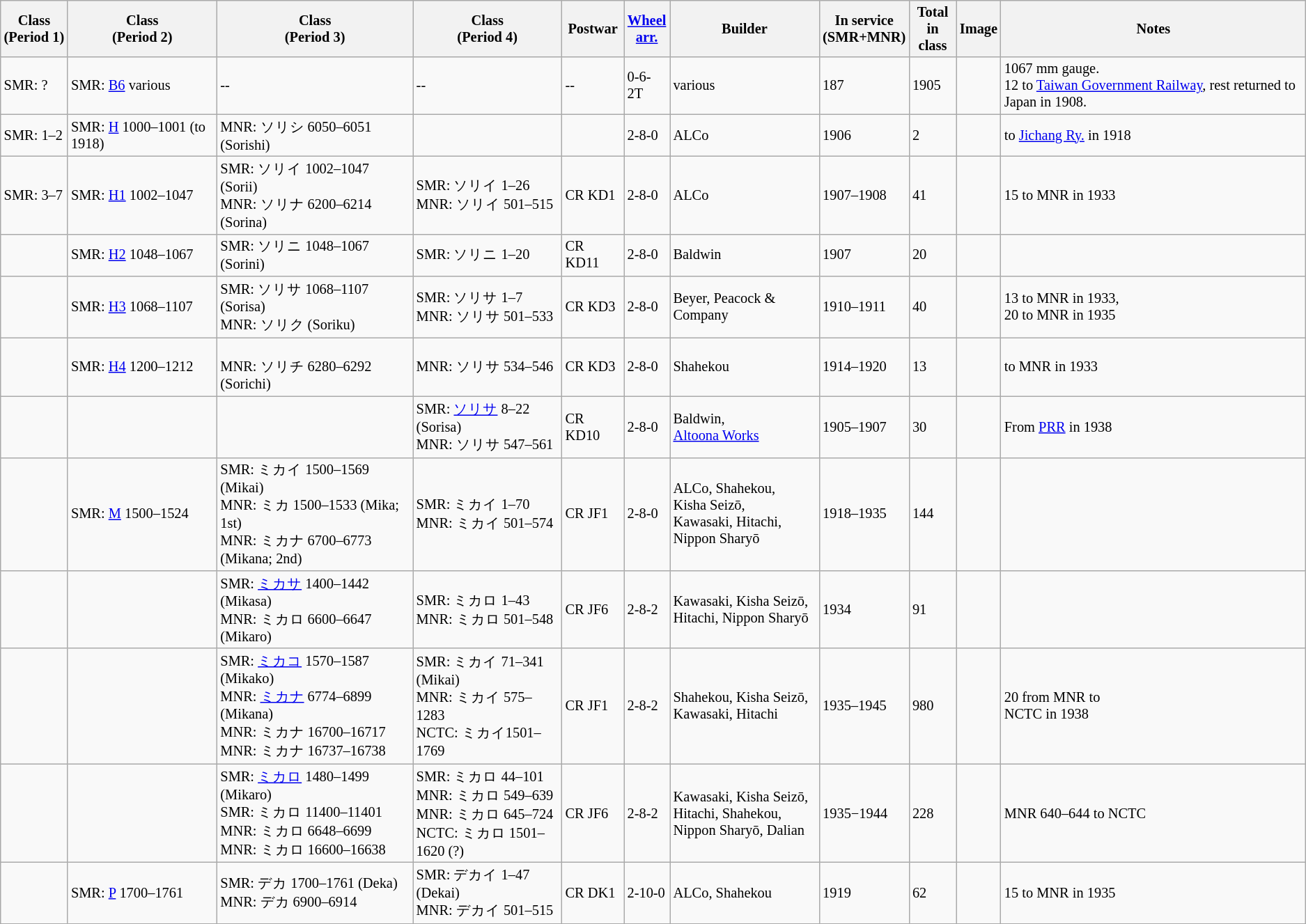<table class="wikitable"  style="font-size:85%;">
<tr>
<th>Class<br>(Period 1)</th>
<th>Class<br>(Period 2)</th>
<th>Class<br>(Period 3)</th>
<th>Class<br>(Period 4)</th>
<th>Postwar</th>
<th><a href='#'>Wheel<br>arr.</a></th>
<th>Builder</th>
<th>In service<br>(SMR+MNR)</th>
<th>Total<br>in class</th>
<th>Image</th>
<th>Notes</th>
</tr>
<tr>
<td>SMR: ?</td>
<td>SMR: <a href='#'>B6</a> various</td>
<td>--</td>
<td>--</td>
<td>--</td>
<td>0-6-2T</td>
<td>various</td>
<td>187</td>
<td>1905<br></td>
<td></td>
<td>1067 mm gauge.<br>12 to <a href='#'>Taiwan Government Railway</a>, rest returned to Japan in 1908.</td>
</tr>
<tr>
<td>SMR: 1–2</td>
<td>SMR: <a href='#'>H</a> 1000–1001 (to 1918)</td>
<td>MNR: ソリシ 6050–6051 (Sorishi)</td>
<td></td>
<td></td>
<td>2-8-0</td>
<td>ALCo</td>
<td>1906</td>
<td>2</td>
<td></td>
<td>to <a href='#'>Jichang Ry.</a> in 1918</td>
</tr>
<tr>
<td>SMR: 3–7</td>
<td>SMR: <a href='#'>H1</a> 1002–1047</td>
<td>SMR: ソリイ 1002–1047 (Sorii)<br>MNR: ソリナ 6200–6214 (Sorina)</td>
<td>SMR: ソリイ 1–26<br>MNR: ソリイ 501–515</td>
<td>CR KD1</td>
<td>2-8-0</td>
<td>ALCo</td>
<td>1907–1908</td>
<td>41</td>
<td></td>
<td>15 to MNR in 1933</td>
</tr>
<tr>
<td></td>
<td>SMR: <a href='#'>H2</a> 1048–1067</td>
<td>SMR: ソリニ 1048–1067 (Sorini)</td>
<td>SMR: ソリニ 1–20</td>
<td>CR KD11</td>
<td>2-8-0</td>
<td>Baldwin</td>
<td>1907</td>
<td>20</td>
<td></td>
<td></td>
</tr>
<tr>
<td></td>
<td>SMR: <a href='#'>H3</a> 1068–1107</td>
<td>SMR: ソリサ 1068–1107 (Sorisa)<br>MNR: ソリク (Soriku)</td>
<td>SMR: ソリサ 1–7<br>MNR: ソリサ 501–533</td>
<td>CR KD3</td>
<td>2-8-0</td>
<td>Beyer, Peacock & Company</td>
<td>1910–1911</td>
<td>40</td>
<td></td>
<td>13 to MNR in 1933,<br>20 to MNR in 1935</td>
</tr>
<tr>
<td></td>
<td>SMR: <a href='#'>H4</a> 1200–1212</td>
<td><br>MNR: ソリチ 6280–6292 (Sorichi)</td>
<td>MNR: ソリサ 534–546</td>
<td>CR KD3</td>
<td>2-8-0</td>
<td>Shahekou</td>
<td>1914–1920</td>
<td>13</td>
<td></td>
<td>to MNR in 1933</td>
</tr>
<tr>
<td></td>
<td></td>
<td></td>
<td>SMR: <a href='#'>ソリサ</a> 8–22 (Sorisa)<br>MNR: ソリサ 547–561</td>
<td>CR KD10</td>
<td>2-8-0</td>
<td>Baldwin,<br><a href='#'>Altoona Works</a></td>
<td>1905–1907</td>
<td>30</td>
<td></td>
<td>From <a href='#'>PRR</a> in 1938</td>
</tr>
<tr>
<td></td>
<td>SMR: <a href='#'>M</a> 1500–1524</td>
<td>SMR: ミカイ 1500–1569 (Mikai)<br>MNR: ミカ 1500–1533 (Mika; 1st)<br>MNR: ミカナ 6700–6773 (Mikana; 2nd)</td>
<td>SMR: ミカイ 1–70<br>MNR: ミカイ 501–574</td>
<td>CR JF1</td>
<td>2-8-0</td>
<td>ALCo, Shahekou,<br>Kisha Seizō,<br>Kawasaki, Hitachi,<br>Nippon Sharyō</td>
<td>1918–1935</td>
<td>144</td>
<td></td>
<td></td>
</tr>
<tr>
<td></td>
<td></td>
<td>SMR: <a href='#'>ミカサ</a> 1400–1442 (Mikasa)<br>MNR: ミカロ 6600–6647 (Mikaro)</td>
<td>SMR: ミカロ 1–43<br>MNR: ミカロ 501–548</td>
<td>CR JF6</td>
<td>2-8-2</td>
<td>Kawasaki, Kisha Seizō,<br>Hitachi, Nippon Sharyō</td>
<td>1934</td>
<td>91</td>
<td></td>
<td></td>
</tr>
<tr>
<td></td>
<td></td>
<td>SMR: <a href='#'>ミカコ</a> 1570–1587 (Mikako)<br>MNR: <a href='#'>ミカナ</a> 6774–6899 (Mikana)<br>MNR: ミカナ 16700–16717<br>MNR: ミカナ 16737–16738</td>
<td>SMR: ミカイ 71–341 (Mikai)<br>MNR: ミカイ 575–1283<br>NCTC: ミカイ1501–1769</td>
<td>CR JF1</td>
<td>2-8-2</td>
<td>Shahekou, Kisha Seizō,<br>Kawasaki, Hitachi</td>
<td>1935–1945</td>
<td>980</td>
<td></td>
<td>20 from MNR to<br>NCTC in 1938</td>
</tr>
<tr>
<td></td>
<td></td>
<td>SMR: <a href='#'>ミカロ</a> 1480–1499 (Mikaro)<br>SMR: ミカロ 11400–11401<br>MNR: ミカロ 6648–6699<br>MNR: ミカロ 16600–16638</td>
<td>SMR: ミカロ 44–101<br>MNR: ミカロ 549–639<br>MNR: ミカロ 645–724<br>NCTC: ミカロ 1501–1620 (?)</td>
<td>CR JF6</td>
<td>2-8-2</td>
<td>Kawasaki, Kisha Seizō,<br>Hitachi, Shahekou,<br>Nippon Sharyō, Dalian</td>
<td>1935−1944</td>
<td>228</td>
<td></td>
<td>MNR 640–644 to NCTC</td>
</tr>
<tr>
<td></td>
<td>SMR: <a href='#'>P</a> 1700–1761</td>
<td>SMR: デカ 1700–1761 (Deka)<br>MNR: デカ 6900–6914</td>
<td>SMR: デカイ 1–47 (Dekai)<br>MNR: デカイ 501–515</td>
<td>CR DK1</td>
<td>2-10-0</td>
<td>ALCo, Shahekou</td>
<td>1919</td>
<td>62</td>
<td></td>
<td>15 to MNR in 1935</td>
</tr>
</table>
